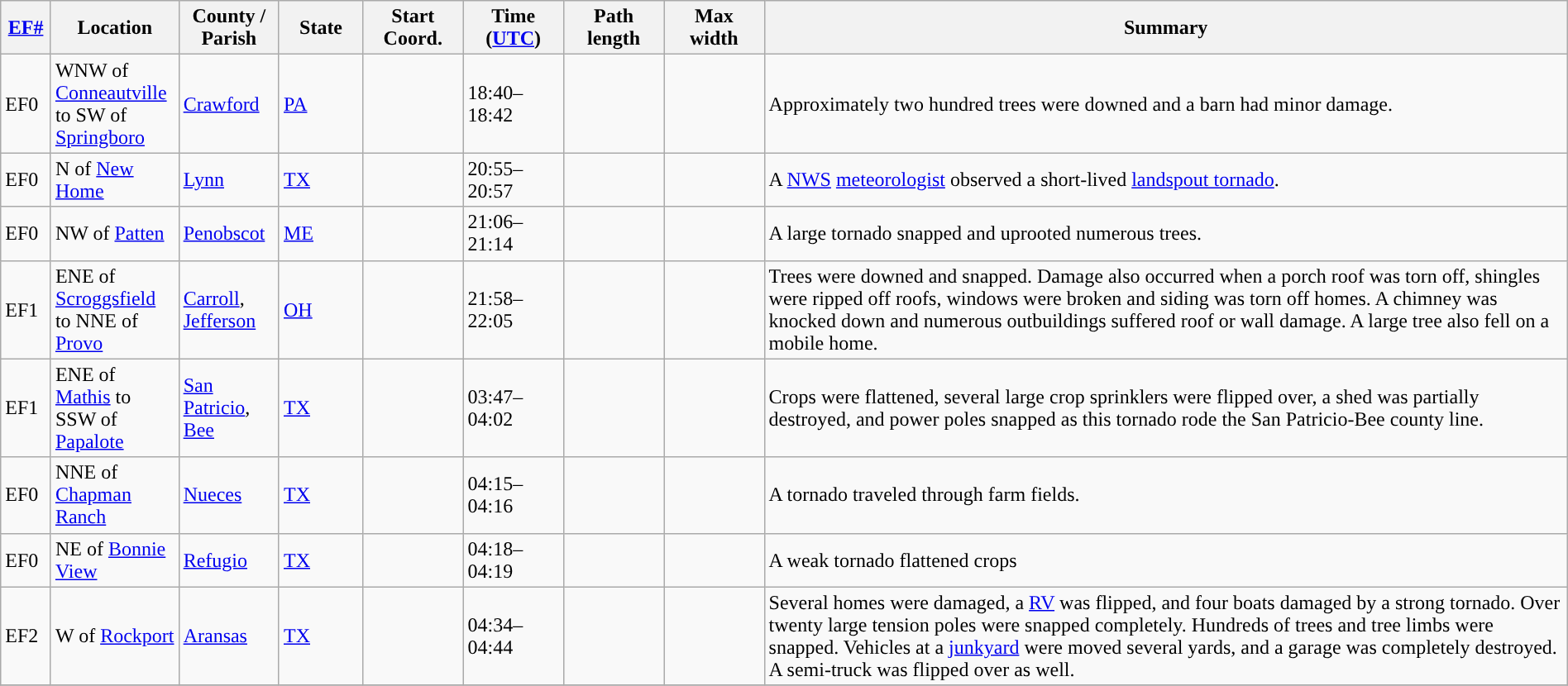<table class="wikitable sortable" style="width:100%;">
<tr>
<th scope="col"  style="width:3%; text-align:center;"><a href='#'>EF#</a></th>
<th scope="col"  style="width:7%; text-align:center;" class="unsortable">Location</th>
<th scope="col"  style="width:6%; text-align:center;" class="unsortable">County / Parish</th>
<th scope="col"  style="width:5%; text-align:center;">State</th>
<th scope="col"  style="width:6%; text-align:center;">Start Coord.</th>
<th scope="col"  style="width:6%; text-align:center;">Time (<a href='#'>UTC</a>)</th>
<th scope="col"  style="width:6%; text-align:center;">Path length</th>
<th scope="col"  style="width:6%; text-align:center;">Max width</th>
<th scope="col" class="unsortable" style="width:48%; text-align:center;">Summary</th>
</tr>
<tr>
<td>EF0</td>
<td>WNW of <a href='#'>Conneautville</a> to SW of <a href='#'>Springboro</a></td>
<td><a href='#'>Crawford</a></td>
<td><a href='#'>PA</a></td>
<td></td>
<td>18:40–18:42</td>
<td></td>
<td></td>
<td>Approximately two hundred trees were downed and a barn had minor damage.</td>
</tr>
<tr>
<td>EF0</td>
<td>N of <a href='#'>New Home</a></td>
<td><a href='#'>Lynn</a></td>
<td><a href='#'>TX</a></td>
<td></td>
<td>20:55–20:57</td>
<td></td>
<td></td>
<td>A <a href='#'>NWS</a> <a href='#'>meteorologist</a> observed a short-lived <a href='#'>landspout tornado</a>.</td>
</tr>
<tr>
<td>EF0</td>
<td>NW of <a href='#'>Patten</a></td>
<td><a href='#'>Penobscot</a></td>
<td><a href='#'>ME</a></td>
<td></td>
<td>21:06–21:14</td>
<td></td>
<td></td>
<td>A large tornado snapped and uprooted numerous trees.</td>
</tr>
<tr>
<td>EF1</td>
<td>ENE of <a href='#'>Scroggsfield</a> to NNE of <a href='#'>Provo</a></td>
<td><a href='#'>Carroll</a>, <a href='#'>Jefferson</a></td>
<td><a href='#'>OH</a></td>
<td></td>
<td>21:58–22:05</td>
<td></td>
<td></td>
<td>Trees were downed and snapped. Damage also occurred when a porch roof was torn off, shingles were ripped off roofs, windows were broken and siding was torn off homes. A chimney was knocked down and numerous outbuildings suffered roof or wall damage. A large tree also fell on a mobile home.</td>
</tr>
<tr>
<td>EF1</td>
<td>ENE of <a href='#'>Mathis</a> to SSW of <a href='#'>Papalote</a></td>
<td><a href='#'>San Patricio</a>, <a href='#'>Bee</a></td>
<td><a href='#'>TX</a></td>
<td></td>
<td>03:47–04:02</td>
<td></td>
<td></td>
<td>Crops were flattened, several large crop sprinklers were flipped over, a shed was partially destroyed, and power poles snapped as this tornado rode the San Patricio-Bee county line.</td>
</tr>
<tr>
<td>EF0</td>
<td>NNE of <a href='#'>Chapman Ranch</a></td>
<td><a href='#'>Nueces</a></td>
<td><a href='#'>TX</a></td>
<td></td>
<td>04:15–04:16</td>
<td></td>
<td></td>
<td>A tornado traveled through farm fields.</td>
</tr>
<tr>
<td>EF0</td>
<td>NE of <a href='#'>Bonnie View</a></td>
<td><a href='#'>Refugio</a></td>
<td><a href='#'>TX</a></td>
<td></td>
<td>04:18–04:19</td>
<td></td>
<td></td>
<td>A weak tornado flattened crops</td>
</tr>
<tr>
<td>EF2</td>
<td>W of <a href='#'>Rockport</a></td>
<td><a href='#'>Aransas</a></td>
<td><a href='#'>TX</a></td>
<td></td>
<td>04:34–04:44</td>
<td></td>
<td></td>
<td>Several homes were damaged, a <a href='#'>RV</a> was flipped, and four boats damaged by a strong tornado. Over twenty large tension poles were snapped completely. Hundreds of trees and tree limbs were snapped. Vehicles at a <a href='#'>junkyard</a> were moved several yards, and a garage was completely destroyed. A semi-truck was flipped over as well.</td>
</tr>
<tr>
</tr>
</table>
